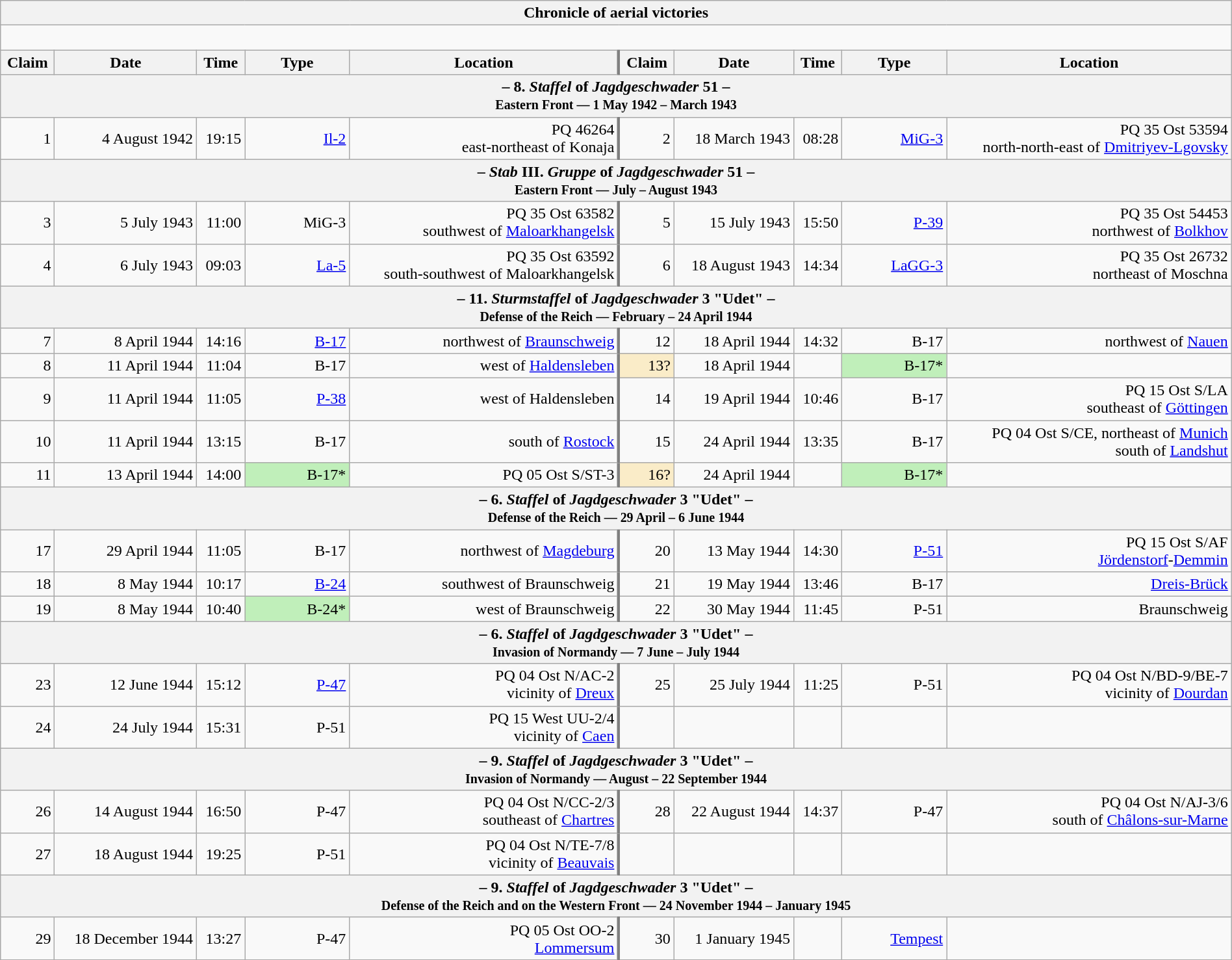<table class="wikitable plainrowheaders collapsible" style="margin-left: auto; margin-right: auto; border: none; text-align:right; width: 100%;">
<tr>
<th colspan="10">Chronicle of aerial victories</th>
</tr>
<tr>
<td colspan="10" style="text-align: left;"><br>
</td>
</tr>
<tr>
<th scope="col">Claim</th>
<th scope="col">Date</th>
<th scope="col">Time</th>
<th scope="col" width="100px">Type</th>
<th scope="col">Location</th>
<th scope="col" style="border-left: 3px solid grey;">Claim</th>
<th scope="col">Date</th>
<th scope="col">Time</th>
<th scope="col" width="100px">Type</th>
<th scope="col">Location</th>
</tr>
<tr>
<th colspan="10">– 8. <em>Staffel</em> of <em>Jagdgeschwader</em> 51 –<br><small>Eastern Front — 1 May 1942 – March 1943</small></th>
</tr>
<tr>
<td>1</td>
<td>4 August 1942</td>
<td>19:15</td>
<td><a href='#'>Il-2</a></td>
<td>PQ 46264<br> east-northeast of Konaja</td>
<td style="border-left: 3px solid grey;">2</td>
<td>18 March 1943</td>
<td>08:28</td>
<td><a href='#'>MiG-3</a></td>
<td>PQ 35 Ost 53594<br> north-north-east of <a href='#'>Dmitriyev-Lgovsky</a></td>
</tr>
<tr>
<th colspan="10">– <em>Stab</em> III. <em>Gruppe</em> of <em>Jagdgeschwader</em> 51 –<br><small>Eastern Front — July – August 1943</small></th>
</tr>
<tr>
<td>3</td>
<td>5 July 1943</td>
<td>11:00</td>
<td>MiG-3</td>
<td>PQ 35 Ost 63582<br> southwest of <a href='#'>Maloarkhangelsk</a></td>
<td style="border-left: 3px solid grey;">5</td>
<td>15 July 1943</td>
<td>15:50</td>
<td><a href='#'>P-39</a></td>
<td>PQ 35 Ost 54453<br> northwest of <a href='#'>Bolkhov</a></td>
</tr>
<tr>
<td>4</td>
<td>6 July 1943</td>
<td>09:03</td>
<td><a href='#'>La-5</a></td>
<td>PQ 35 Ost 63592<br> south-southwest of Maloarkhangelsk</td>
<td style="border-left: 3px solid grey;">6</td>
<td>18 August 1943</td>
<td>14:34</td>
<td><a href='#'>LaGG-3</a></td>
<td>PQ 35 Ost 26732<br> northeast of Moschna</td>
</tr>
<tr>
<th colspan="10">– 11. <em>Sturmstaffel</em> of <em>Jagdgeschwader</em> 3 "Udet"  –<br><small>Defense of the Reich — February – 24 April 1944</small></th>
</tr>
<tr>
<td>7</td>
<td>8 April 1944</td>
<td>14:16</td>
<td><a href='#'>B-17</a></td>
<td>northwest of <a href='#'>Braunschweig</a></td>
<td style="border-left: 3px solid grey;">12</td>
<td>18 April 1944</td>
<td>14:32</td>
<td>B-17</td>
<td>northwest of <a href='#'>Nauen</a></td>
</tr>
<tr>
<td>8</td>
<td>11 April 1944</td>
<td>11:04</td>
<td>B-17</td>
<td> west of <a href='#'>Haldensleben</a></td>
<td style="border-left: 3px solid grey; background:#faecc8">13?</td>
<td>18 April 1944</td>
<td></td>
<td style="background:#C0EFBA">B-17*</td>
<td></td>
</tr>
<tr>
<td>9</td>
<td>11 April 1944</td>
<td>11:05</td>
<td><a href='#'>P-38</a></td>
<td> west of Haldensleben</td>
<td style="border-left: 3px solid grey;">14</td>
<td>19 April 1944</td>
<td>10:46</td>
<td>B-17</td>
<td>PQ 15 Ost S/LA<br>southeast of <a href='#'>Göttingen</a></td>
</tr>
<tr>
<td>10</td>
<td>11 April 1944</td>
<td>13:15</td>
<td>B-17</td>
<td> south of <a href='#'>Rostock</a></td>
<td style="border-left: 3px solid grey;">15</td>
<td>24 April 1944</td>
<td>13:35</td>
<td>B-17</td>
<td>PQ 04 Ost S/CE, northeast of <a href='#'>Munich</a><br>south of <a href='#'>Landshut</a></td>
</tr>
<tr>
<td>11</td>
<td>13 April 1944</td>
<td>14:00</td>
<td style="background:#C0EFBA">B-17*</td>
<td>PQ 05 Ost S/ST-3</td>
<td style="border-left: 3px solid grey; background:#faecc8">16?</td>
<td>24 April 1944</td>
<td></td>
<td style="background:#C0EFBA">B-17*</td>
<td></td>
</tr>
<tr>
<th colspan="10">– 6. <em>Staffel</em> of <em>Jagdgeschwader</em> 3 "Udet"  –<br><small>Defense of the Reich — 29 April – 6 June 1944</small></th>
</tr>
<tr>
<td>17</td>
<td>29 April 1944</td>
<td>11:05</td>
<td>B-17</td>
<td>northwest of <a href='#'>Magdeburg</a></td>
<td style="border-left: 3px solid grey;">20</td>
<td>13 May 1944</td>
<td>14:30</td>
<td><a href='#'>P-51</a></td>
<td>PQ 15 Ost S/AF<br><a href='#'>Jördenstorf</a>-<a href='#'>Demmin</a></td>
</tr>
<tr>
<td>18</td>
<td>8 May 1944</td>
<td>10:17</td>
<td><a href='#'>B-24</a></td>
<td>southwest of Braunschweig</td>
<td style="border-left: 3px solid grey;">21</td>
<td>19 May 1944</td>
<td>13:46</td>
<td>B-17</td>
<td><a href='#'>Dreis-Brück</a></td>
</tr>
<tr>
<td>19</td>
<td>8 May 1944</td>
<td>10:40</td>
<td style="background:#C0EFBA">B-24*</td>
<td>west of Braunschweig</td>
<td style="border-left: 3px solid grey;">22</td>
<td>30 May 1944</td>
<td>11:45</td>
<td>P-51</td>
<td>Braunschweig</td>
</tr>
<tr>
<th colspan="10">– 6. <em>Staffel</em> of <em>Jagdgeschwader</em> 3 "Udet"  –<br><small>Invasion of Normandy — 7 June – July 1944</small></th>
</tr>
<tr>
<td>23</td>
<td>12 June 1944</td>
<td>15:12</td>
<td><a href='#'>P-47</a></td>
<td>PQ 04 Ost N/AC-2<br>vicinity of <a href='#'>Dreux</a></td>
<td style="border-left: 3px solid grey;">25</td>
<td>25 July 1944</td>
<td>11:25</td>
<td>P-51</td>
<td>PQ 04 Ost N/BD-9/BE-7<br>vicinity of <a href='#'>Dourdan</a></td>
</tr>
<tr>
<td>24</td>
<td>24 July 1944</td>
<td>15:31</td>
<td>P-51</td>
<td>PQ 15 West UU-2/4<br>vicinity of <a href='#'>Caen</a></td>
<td style="border-left: 3px solid grey;"></td>
<td></td>
<td></td>
<td></td>
<td></td>
</tr>
<tr>
<th colspan="10">– 9. <em>Staffel</em> of <em>Jagdgeschwader</em> 3 "Udet"  –<br><small>Invasion of Normandy — August – 22 September 1944</small></th>
</tr>
<tr>
<td>26</td>
<td>14 August 1944</td>
<td>16:50</td>
<td>P-47</td>
<td>PQ 04 Ost N/CC-2/3<br>southeast of <a href='#'>Chartres</a></td>
<td style="border-left: 3px solid grey;">28</td>
<td>22 August 1944</td>
<td>14:37</td>
<td>P-47</td>
<td>PQ 04 Ost N/AJ-3/6<br>south of <a href='#'>Châlons-sur-Marne</a></td>
</tr>
<tr>
<td>27</td>
<td>18 August 1944</td>
<td>19:25</td>
<td>P-51</td>
<td>PQ 04 Ost N/TE-7/8<br>vicinity of <a href='#'>Beauvais</a></td>
<td style="border-left: 3px solid grey;"></td>
<td></td>
<td></td>
<td></td>
<td></td>
</tr>
<tr>
<th colspan="10">– 9. <em>Staffel</em> of <em>Jagdgeschwader</em> 3 "Udet"  –<br><small>Defense of the Reich and on the Western Front — 24 November 1944 – January 1945</small></th>
</tr>
<tr>
<td>29</td>
<td>18 December 1944</td>
<td>13:27</td>
<td>P-47</td>
<td>PQ 05 Ost OO-2<br><a href='#'>Lommersum</a></td>
<td style="border-left: 3px solid grey;">30</td>
<td>1 January 1945</td>
<td></td>
<td><a href='#'>Tempest</a></td>
<td></td>
</tr>
</table>
